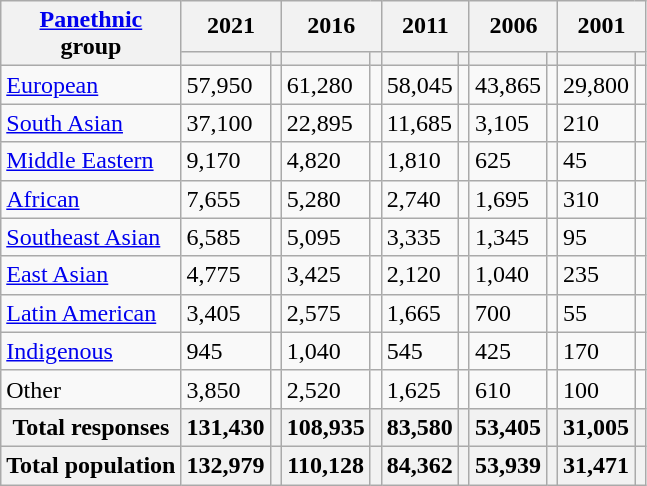<table class="wikitable collapsible sortable">
<tr>
<th rowspan="2"><a href='#'>Panethnic</a><br>group</th>
<th colspan="2">2021</th>
<th colspan="2">2016</th>
<th colspan="2">2011</th>
<th colspan="2">2006</th>
<th colspan="2">2001</th>
</tr>
<tr>
<th><a href='#'></a></th>
<th></th>
<th></th>
<th></th>
<th></th>
<th></th>
<th></th>
<th></th>
<th></th>
<th></th>
</tr>
<tr>
<td><a href='#'>European</a></td>
<td>57,950</td>
<td></td>
<td>61,280</td>
<td></td>
<td>58,045</td>
<td></td>
<td>43,865</td>
<td></td>
<td>29,800</td>
<td></td>
</tr>
<tr>
<td><a href='#'>South Asian</a></td>
<td>37,100</td>
<td></td>
<td>22,895</td>
<td></td>
<td>11,685</td>
<td></td>
<td>3,105</td>
<td></td>
<td>210</td>
<td></td>
</tr>
<tr>
<td><a href='#'>Middle Eastern</a></td>
<td>9,170</td>
<td></td>
<td>4,820</td>
<td></td>
<td>1,810</td>
<td></td>
<td>625</td>
<td></td>
<td>45</td>
<td></td>
</tr>
<tr>
<td><a href='#'>African</a></td>
<td>7,655</td>
<td></td>
<td>5,280</td>
<td></td>
<td>2,740</td>
<td></td>
<td>1,695</td>
<td></td>
<td>310</td>
<td></td>
</tr>
<tr>
<td><a href='#'>Southeast Asian</a></td>
<td>6,585</td>
<td></td>
<td>5,095</td>
<td></td>
<td>3,335</td>
<td></td>
<td>1,345</td>
<td></td>
<td>95</td>
<td></td>
</tr>
<tr>
<td><a href='#'>East Asian</a></td>
<td>4,775</td>
<td></td>
<td>3,425</td>
<td></td>
<td>2,120</td>
<td></td>
<td>1,040</td>
<td></td>
<td>235</td>
<td></td>
</tr>
<tr>
<td><a href='#'>Latin American</a></td>
<td>3,405</td>
<td></td>
<td>2,575</td>
<td></td>
<td>1,665</td>
<td></td>
<td>700</td>
<td></td>
<td>55</td>
<td></td>
</tr>
<tr>
<td><a href='#'>Indigenous</a></td>
<td>945</td>
<td></td>
<td>1,040</td>
<td></td>
<td>545</td>
<td></td>
<td>425</td>
<td></td>
<td>170</td>
<td></td>
</tr>
<tr>
<td>Other</td>
<td>3,850</td>
<td></td>
<td>2,520</td>
<td></td>
<td>1,625</td>
<td></td>
<td>610</td>
<td></td>
<td>100</td>
<td></td>
</tr>
<tr>
<th>Total responses</th>
<th>131,430</th>
<th></th>
<th>108,935</th>
<th></th>
<th>83,580</th>
<th></th>
<th>53,405</th>
<th></th>
<th>31,005</th>
<th></th>
</tr>
<tr>
<th>Total population</th>
<th>132,979</th>
<th></th>
<th>110,128</th>
<th></th>
<th>84,362</th>
<th></th>
<th>53,939</th>
<th></th>
<th>31,471</th>
<th></th>
</tr>
</table>
